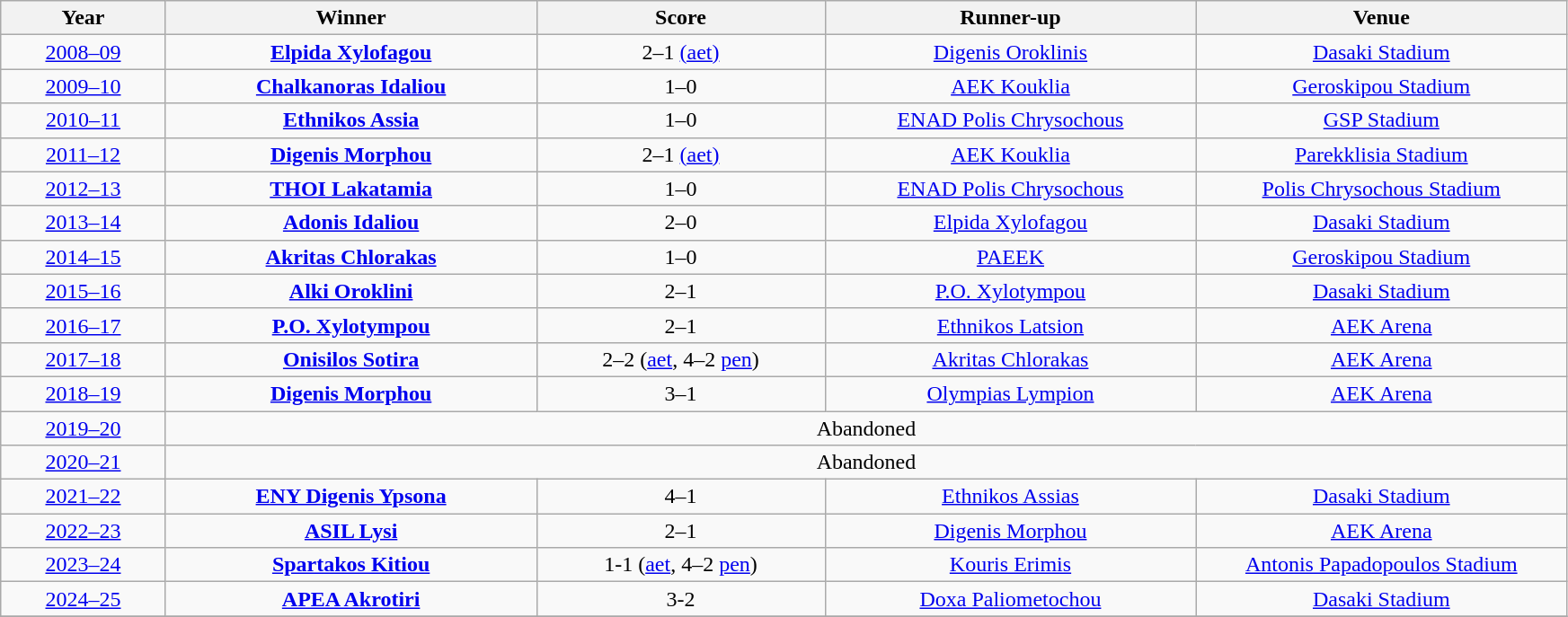<table class="wikitable" style="text-align: center;">
<tr>
<th width=8%>Year</th>
<th width=18%>Winner</th>
<th width=14%>Score</th>
<th width=18%>Runner-up</th>
<th width=18%>Venue</th>
</tr>
<tr>
<td><a href='#'>2008–09</a></td>
<td><strong><a href='#'>Elpida Xylofagou</a></strong></td>
<td>2–1 <a href='#'>(aet)</a></td>
<td><a href='#'>Digenis Oroklinis</a></td>
<td><a href='#'>Dasaki Stadium</a></td>
</tr>
<tr>
<td><a href='#'>2009–10</a></td>
<td><strong><a href='#'>Chalkanoras Idaliou</a></strong></td>
<td>1–0</td>
<td><a href='#'>AEK Kouklia</a></td>
<td><a href='#'>Geroskipou Stadium</a></td>
</tr>
<tr>
<td><a href='#'>2010–11</a></td>
<td><strong><a href='#'>Ethnikos Assia</a></strong></td>
<td>1–0</td>
<td><a href='#'>ENAD Polis Chrysochous</a></td>
<td><a href='#'>GSP Stadium</a></td>
</tr>
<tr>
<td><a href='#'>2011–12</a></td>
<td><strong><a href='#'>Digenis Morphou</a></strong></td>
<td>2–1 <a href='#'>(aet)</a></td>
<td><a href='#'>AEK Kouklia</a></td>
<td><a href='#'>Parekklisia Stadium</a></td>
</tr>
<tr>
<td><a href='#'>2012–13</a></td>
<td><strong><a href='#'>THOI Lakatamia</a></strong></td>
<td>1–0</td>
<td><a href='#'>ENAD Polis Chrysochous</a></td>
<td><a href='#'>Polis Chrysochous Stadium</a></td>
</tr>
<tr>
<td><a href='#'>2013–14</a></td>
<td><strong><a href='#'>Adonis Idaliou</a></strong></td>
<td>2–0</td>
<td><a href='#'>Elpida Xylofagou</a></td>
<td><a href='#'>Dasaki Stadium</a></td>
</tr>
<tr>
<td><a href='#'>2014–15</a></td>
<td><strong><a href='#'>Akritas Chlorakas</a></strong></td>
<td>1–0</td>
<td><a href='#'>PAEEK</a></td>
<td><a href='#'>Geroskipou Stadium</a></td>
</tr>
<tr>
<td><a href='#'>2015–16</a></td>
<td><strong><a href='#'>Alki Oroklini</a></strong></td>
<td>2–1</td>
<td><a href='#'>P.O. Xylotympou</a></td>
<td><a href='#'>Dasaki Stadium</a></td>
</tr>
<tr>
<td><a href='#'>2016–17</a></td>
<td><strong><a href='#'>P.O. Xylotympou</a></strong></td>
<td>2–1</td>
<td><a href='#'>Ethnikos Latsion</a></td>
<td><a href='#'>AEK Arena</a></td>
</tr>
<tr>
<td><a href='#'>2017–18</a></td>
<td><strong><a href='#'>Onisilos Sotira</a></strong></td>
<td>2–2 (<a href='#'>aet</a>, 4–2 <a href='#'>pen</a>)</td>
<td><a href='#'>Akritas Chlorakas</a></td>
<td><a href='#'>AEK Arena</a></td>
</tr>
<tr>
<td><a href='#'>2018–19</a></td>
<td><strong><a href='#'>Digenis Morphou</a></strong></td>
<td>3–1</td>
<td><a href='#'>Olympias Lympion</a></td>
<td><a href='#'>AEK Arena</a></td>
</tr>
<tr>
<td><a href='#'>2019–20</a></td>
<td colspan="4">Abandoned</td>
</tr>
<tr>
<td><a href='#'>2020–21</a></td>
<td colspan="4">Abandoned</td>
</tr>
<tr>
<td><a href='#'>2021–22</a></td>
<td><strong><a href='#'>ENY Digenis Ypsona</a></strong></td>
<td>4–1</td>
<td><a href='#'>Ethnikos Assias</a></td>
<td><a href='#'>Dasaki Stadium</a></td>
</tr>
<tr>
<td><a href='#'>2022–23</a></td>
<td><strong><a href='#'>ASIL Lysi</a></strong></td>
<td>2–1</td>
<td><a href='#'>Digenis Morphou</a></td>
<td><a href='#'>AEK Arena</a></td>
</tr>
<tr>
<td><a href='#'>2023–24</a></td>
<td><strong><a href='#'>Spartakos Kitiou</a></strong></td>
<td>1-1 (<a href='#'>aet</a>, 4–2 <a href='#'>pen</a>)</td>
<td><a href='#'>Kouris Erimis</a></td>
<td><a href='#'>Antonis Papadopoulos Stadium</a></td>
</tr>
<tr>
<td><a href='#'>2024–25</a></td>
<td><strong> <a href='#'>APEA Akrotiri</a></strong></td>
<td>3-2</td>
<td><a href='#'>Doxa Paliometochou</a></td>
<td><a href='#'>Dasaki Stadium</a></td>
</tr>
<tr>
</tr>
</table>
